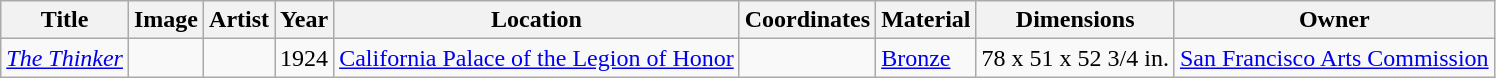<table class="wikitable sortable">
<tr>
<th>Title</th>
<th>Image</th>
<th>Artist</th>
<th>Year</th>
<th>Location</th>
<th>Coordinates</th>
<th>Material</th>
<th>Dimensions</th>
<th>Owner</th>
</tr>
<tr>
<td><em><a href='#'>The Thinker</a></em></td>
<td></td>
<td></td>
<td>1924</td>
<td><a href='#'>California Palace of the Legion of Honor</a></td>
<td><small></small></td>
<td><a href='#'>Bronze</a></td>
<td>78 x 51 x 52 3/4 in.</td>
<td><a href='#'>San Francisco Arts Commission</a></td>
</tr>
</table>
